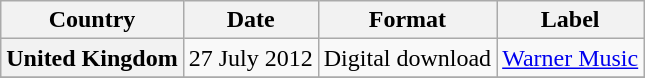<table class="wikitable plainrowheaders">
<tr>
<th scope="col">Country</th>
<th scope="col">Date</th>
<th scope="col">Format</th>
<th scope="col">Label</th>
</tr>
<tr>
<th scope="row">United Kingdom</th>
<td>27 July 2012</td>
<td>Digital download</td>
<td><a href='#'>Warner Music</a></td>
</tr>
<tr>
</tr>
</table>
